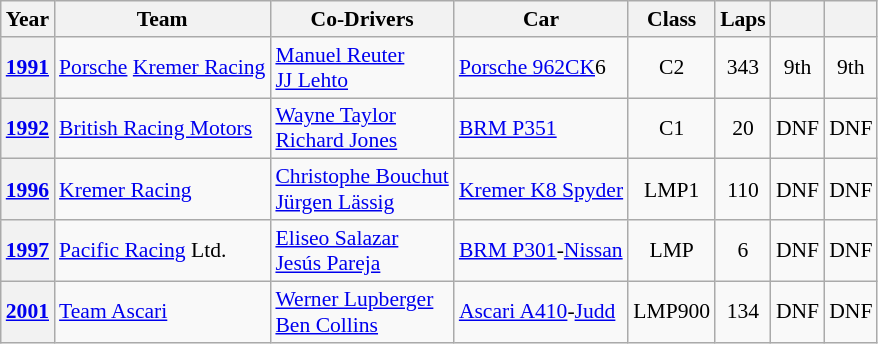<table class="wikitable" style="text-align:center; font-size:90%">
<tr>
<th>Year</th>
<th>Team</th>
<th>Co-Drivers</th>
<th>Car</th>
<th>Class</th>
<th>Laps</th>
<th></th>
<th></th>
</tr>
<tr>
<th><a href='#'>1991</a></th>
<td align="left"> <a href='#'>Porsche</a> <a href='#'>Kremer Racing</a></td>
<td align="left"> <a href='#'>Manuel Reuter</a><br> <a href='#'>JJ Lehto</a></td>
<td align="left"><a href='#'>Porsche 962CK</a>6</td>
<td>C2</td>
<td>343</td>
<td>9th</td>
<td>9th</td>
</tr>
<tr>
<th><a href='#'>1992</a></th>
<td align="left"> <a href='#'>British Racing Motors</a></td>
<td align="left"> <a href='#'>Wayne Taylor</a><br> <a href='#'>Richard Jones</a></td>
<td align="left"><a href='#'>BRM P351</a></td>
<td>C1</td>
<td>20</td>
<td>DNF</td>
<td>DNF</td>
</tr>
<tr>
<th><a href='#'>1996</a></th>
<td align="left"> <a href='#'>Kremer Racing</a></td>
<td align="left"> <a href='#'>Christophe Bouchut</a><br> <a href='#'>Jürgen Lässig</a></td>
<td align="left"><a href='#'>Kremer K8 Spyder</a></td>
<td>LMP1</td>
<td>110</td>
<td>DNF</td>
<td>DNF</td>
</tr>
<tr>
<th><a href='#'>1997</a></th>
<td align="left"> <a href='#'>Pacific Racing</a> Ltd.</td>
<td align="left"> <a href='#'>Eliseo Salazar</a><br> <a href='#'>Jesús Pareja</a></td>
<td align="left"><a href='#'>BRM P301</a>-<a href='#'>Nissan</a></td>
<td>LMP</td>
<td>6</td>
<td>DNF</td>
<td>DNF</td>
</tr>
<tr>
<th><a href='#'>2001</a></th>
<td align="left"> <a href='#'>Team Ascari</a></td>
<td align="left"> <a href='#'>Werner Lupberger</a><br> <a href='#'>Ben Collins</a></td>
<td align="left"><a href='#'>Ascari A410</a>-<a href='#'>Judd</a></td>
<td>LMP900</td>
<td>134</td>
<td>DNF</td>
<td>DNF</td>
</tr>
</table>
